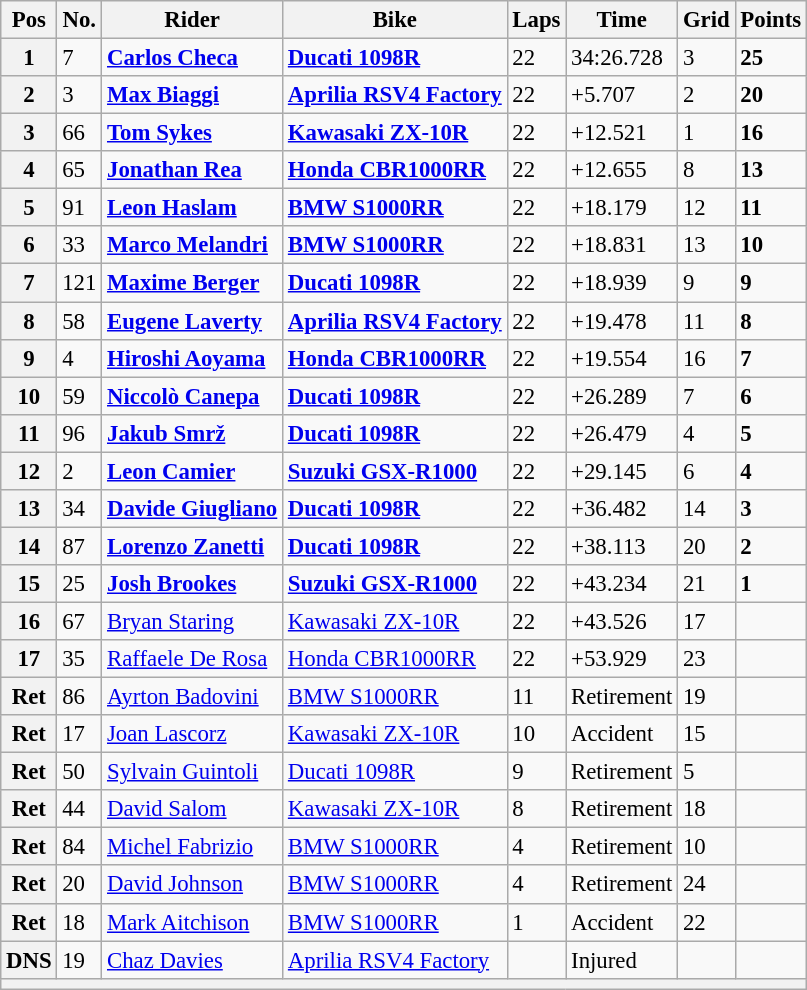<table class="wikitable" style="font-size: 95%;">
<tr>
<th>Pos</th>
<th>No.</th>
<th>Rider</th>
<th>Bike</th>
<th>Laps</th>
<th>Time</th>
<th>Grid</th>
<th>Points</th>
</tr>
<tr>
<th>1</th>
<td>7</td>
<td> <strong><a href='#'>Carlos Checa</a></strong></td>
<td><strong><a href='#'>Ducati 1098R</a></strong></td>
<td>22</td>
<td>34:26.728</td>
<td>3</td>
<td><strong>25</strong></td>
</tr>
<tr>
<th>2</th>
<td>3</td>
<td> <strong><a href='#'>Max Biaggi</a></strong></td>
<td><strong><a href='#'>Aprilia RSV4 Factory</a></strong></td>
<td>22</td>
<td>+5.707</td>
<td>2</td>
<td><strong>20</strong></td>
</tr>
<tr>
<th>3</th>
<td>66</td>
<td> <strong><a href='#'>Tom Sykes</a></strong></td>
<td><strong><a href='#'>Kawasaki ZX-10R</a></strong></td>
<td>22</td>
<td>+12.521</td>
<td>1</td>
<td><strong>16</strong></td>
</tr>
<tr>
<th>4</th>
<td>65</td>
<td> <strong><a href='#'>Jonathan Rea</a></strong></td>
<td><strong><a href='#'>Honda CBR1000RR</a></strong></td>
<td>22</td>
<td>+12.655</td>
<td>8</td>
<td><strong>13</strong></td>
</tr>
<tr>
<th>5</th>
<td>91</td>
<td> <strong><a href='#'>Leon Haslam</a></strong></td>
<td><strong><a href='#'>BMW S1000RR</a></strong></td>
<td>22</td>
<td>+18.179</td>
<td>12</td>
<td><strong>11</strong></td>
</tr>
<tr>
<th>6</th>
<td>33</td>
<td> <strong><a href='#'>Marco Melandri</a></strong></td>
<td><strong><a href='#'>BMW S1000RR</a></strong></td>
<td>22</td>
<td>+18.831</td>
<td>13</td>
<td><strong>10</strong></td>
</tr>
<tr>
<th>7</th>
<td>121</td>
<td> <strong><a href='#'>Maxime Berger</a></strong></td>
<td><strong><a href='#'>Ducati 1098R</a></strong></td>
<td>22</td>
<td>+18.939</td>
<td>9</td>
<td><strong>9</strong></td>
</tr>
<tr>
<th>8</th>
<td>58</td>
<td> <strong><a href='#'>Eugene Laverty</a></strong></td>
<td><strong><a href='#'>Aprilia RSV4 Factory</a></strong></td>
<td>22</td>
<td>+19.478</td>
<td>11</td>
<td><strong>8</strong></td>
</tr>
<tr>
<th>9</th>
<td>4</td>
<td> <strong><a href='#'>Hiroshi Aoyama</a></strong></td>
<td><strong><a href='#'>Honda CBR1000RR</a></strong></td>
<td>22</td>
<td>+19.554</td>
<td>16</td>
<td><strong>7</strong></td>
</tr>
<tr>
<th>10</th>
<td>59</td>
<td> <strong><a href='#'>Niccolò Canepa</a></strong></td>
<td><strong><a href='#'>Ducati 1098R</a></strong></td>
<td>22</td>
<td>+26.289</td>
<td>7</td>
<td><strong>6</strong></td>
</tr>
<tr>
<th>11</th>
<td>96</td>
<td> <strong><a href='#'>Jakub Smrž</a></strong></td>
<td><strong><a href='#'>Ducati 1098R</a></strong></td>
<td>22</td>
<td>+26.479</td>
<td>4</td>
<td><strong>5</strong></td>
</tr>
<tr>
<th>12</th>
<td>2</td>
<td> <strong><a href='#'>Leon Camier</a></strong></td>
<td><strong><a href='#'>Suzuki GSX-R1000</a></strong></td>
<td>22</td>
<td>+29.145</td>
<td>6</td>
<td><strong>4</strong></td>
</tr>
<tr>
<th>13</th>
<td>34</td>
<td> <strong><a href='#'>Davide Giugliano</a></strong></td>
<td><strong><a href='#'>Ducati 1098R</a></strong></td>
<td>22</td>
<td>+36.482</td>
<td>14</td>
<td><strong>3</strong></td>
</tr>
<tr>
<th>14</th>
<td>87</td>
<td> <strong><a href='#'>Lorenzo Zanetti</a></strong></td>
<td><strong><a href='#'>Ducati 1098R</a></strong></td>
<td>22</td>
<td>+38.113</td>
<td>20</td>
<td><strong>2</strong></td>
</tr>
<tr>
<th>15</th>
<td>25</td>
<td> <strong><a href='#'>Josh Brookes</a></strong></td>
<td><strong><a href='#'>Suzuki GSX-R1000</a></strong></td>
<td>22</td>
<td>+43.234</td>
<td>21</td>
<td><strong>1</strong></td>
</tr>
<tr>
<th>16</th>
<td>67</td>
<td> <a href='#'>Bryan Staring</a></td>
<td><a href='#'>Kawasaki ZX-10R</a></td>
<td>22</td>
<td>+43.526</td>
<td>17</td>
<td></td>
</tr>
<tr>
<th>17</th>
<td>35</td>
<td> <a href='#'>Raffaele De Rosa</a></td>
<td><a href='#'>Honda CBR1000RR</a></td>
<td>22</td>
<td>+53.929</td>
<td>23</td>
<td></td>
</tr>
<tr>
<th>Ret</th>
<td>86</td>
<td> <a href='#'>Ayrton Badovini</a></td>
<td><a href='#'>BMW S1000RR</a></td>
<td>11</td>
<td>Retirement</td>
<td>19</td>
<td></td>
</tr>
<tr>
<th>Ret</th>
<td>17</td>
<td> <a href='#'>Joan Lascorz</a></td>
<td><a href='#'>Kawasaki ZX-10R</a></td>
<td>10</td>
<td>Accident</td>
<td>15</td>
<td></td>
</tr>
<tr>
<th>Ret</th>
<td>50</td>
<td> <a href='#'>Sylvain Guintoli</a></td>
<td><a href='#'>Ducati 1098R</a></td>
<td>9</td>
<td>Retirement</td>
<td>5</td>
<td></td>
</tr>
<tr>
<th>Ret</th>
<td>44</td>
<td> <a href='#'>David Salom</a></td>
<td><a href='#'>Kawasaki ZX-10R</a></td>
<td>8</td>
<td>Retirement</td>
<td>18</td>
<td></td>
</tr>
<tr>
<th>Ret</th>
<td>84</td>
<td> <a href='#'>Michel Fabrizio</a></td>
<td><a href='#'>BMW S1000RR</a></td>
<td>4</td>
<td>Retirement</td>
<td>10</td>
<td></td>
</tr>
<tr>
<th>Ret</th>
<td>20</td>
<td> <a href='#'>David Johnson</a></td>
<td><a href='#'>BMW S1000RR</a></td>
<td>4</td>
<td>Retirement</td>
<td>24</td>
<td></td>
</tr>
<tr>
<th>Ret</th>
<td>18</td>
<td> <a href='#'>Mark Aitchison</a></td>
<td><a href='#'>BMW S1000RR</a></td>
<td>1</td>
<td>Accident</td>
<td>22</td>
<td></td>
</tr>
<tr>
<th>DNS</th>
<td>19</td>
<td> <a href='#'>Chaz Davies</a></td>
<td><a href='#'>Aprilia RSV4 Factory</a></td>
<td></td>
<td>Injured</td>
<td></td>
<td></td>
</tr>
<tr>
<th colspan=8></th>
</tr>
</table>
